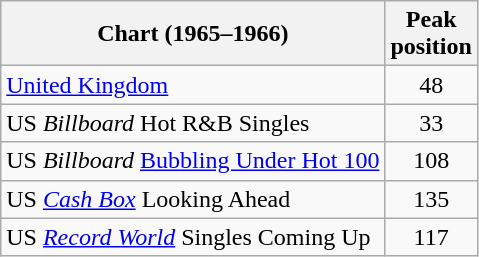<table class="wikitable">
<tr>
<th>Chart (1965–1966)</th>
<th>Peak<br>position</th>
</tr>
<tr>
<td><a href='#'>United Kingdom</a></td>
<td align="center">48</td>
</tr>
<tr>
<td>US <em>Billboard</em> Hot R&B Singles</td>
<td align="center">33</td>
</tr>
<tr>
<td>US <em>Billboard</em> <a href='#'>Bubbling Under Hot 100</a></td>
<td align="center">108</td>
</tr>
<tr>
<td>US <em><a href='#'>Cash Box</a></em> Looking Ahead</td>
<td align="center">135</td>
</tr>
<tr>
<td>US <em><a href='#'>Record World</a></em> Singles Coming Up</td>
<td align="center">117</td>
</tr>
</table>
